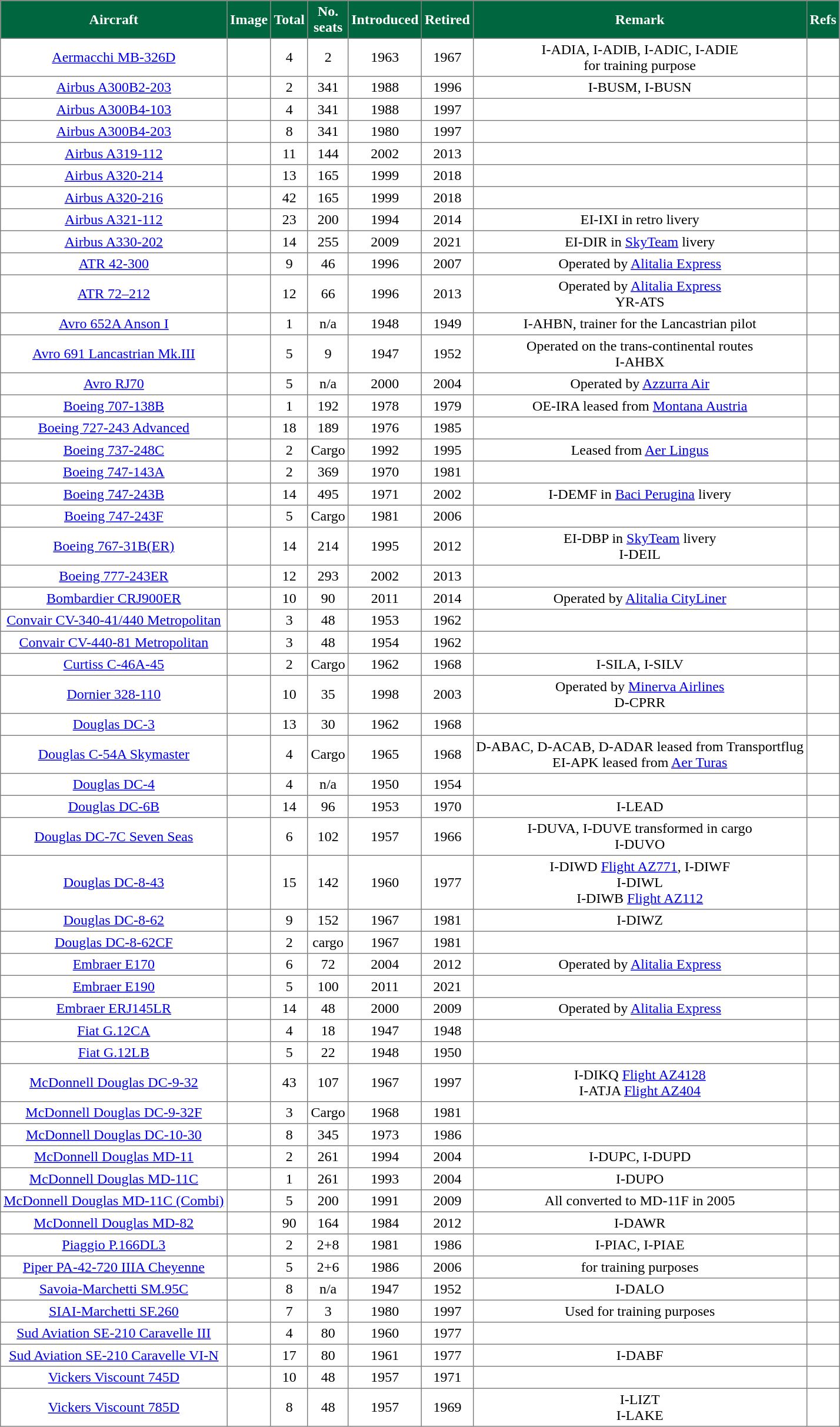<table class="sortable toccolours" border="1" cellpadding="3" style="border-collapse:collapse; margin:auto; text-align:center">
<tr style="background:#00663f; color:white;">
<th><span>Aircraft</span></th>
<th><span>Image</span></th>
<th><span>Total</span></th>
<th><span>No.<br>seats</span></th>
<th><span>Introduced</span></th>
<th><span>Retired</span></th>
<th><span>Remark</span></th>
<th><span>Refs</span></th>
</tr>
<tr>
<td><a href='#'>Aermacchi MB-326D</a></td>
<td></td>
<td>4</td>
<td>2</td>
<td>1963</td>
<td>1967</td>
<td>I-ADIA, I-ADIB, I-ADIC, I-ADIE<br>for training purpose</td>
<td></td>
</tr>
<tr>
<td><a href='#'>Airbus A300B2-203</a></td>
<td></td>
<td>2</td>
<td>341</td>
<td>1988</td>
<td>1996</td>
<td>I-BUSM, I-BUSN</td>
<td></td>
</tr>
<tr>
<td><a href='#'>Airbus A300B4-103</a></td>
<td></td>
<td>4</td>
<td>341</td>
<td>1988</td>
<td>1997</td>
<td></td>
<td></td>
</tr>
<tr>
<td><a href='#'>Airbus A300B4-203</a></td>
<td></td>
<td>8</td>
<td>341</td>
<td>1980</td>
<td>1997</td>
<td></td>
<td></td>
</tr>
<tr>
<td><a href='#'>Airbus A319-112</a></td>
<td></td>
<td>11</td>
<td>144</td>
<td>2002</td>
<td>2013</td>
<td></td>
<td></td>
</tr>
<tr>
<td><a href='#'>Airbus A320-214</a></td>
<td></td>
<td>13</td>
<td>165</td>
<td>1999</td>
<td>2018</td>
<td></td>
<td></td>
</tr>
<tr>
<td><a href='#'>Airbus A320-216</a></td>
<td></td>
<td>42</td>
<td>165</td>
<td>1999</td>
<td>2018</td>
<td></td>
<td></td>
</tr>
<tr>
<td><a href='#'>Airbus A321-112</a></td>
<td></td>
<td>23</td>
<td>200</td>
<td>1994</td>
<td>2014</td>
<td>EI-IXI in retro livery</td>
<td></td>
</tr>
<tr>
<td><a href='#'>Airbus A330-202</a></td>
<td></td>
<td>14</td>
<td>255</td>
<td>2009</td>
<td>2021</td>
<td>EI-DIR in <a href='#'>SkyTeam</a> livery</td>
<td></td>
</tr>
<tr>
<td><a href='#'>ATR 42-300</a></td>
<td></td>
<td>9</td>
<td>46</td>
<td>1996</td>
<td>2007</td>
<td>Operated by <a href='#'>Alitalia Express</a></td>
<td></td>
</tr>
<tr>
<td><a href='#'>ATR 72–212</a></td>
<td></td>
<td>12</td>
<td>66</td>
<td>1996</td>
<td>2013</td>
<td>Operated by <a href='#'>Alitalia Express</a><br>YR-ATS </td>
<td></td>
</tr>
<tr>
<td><a href='#'>Avro 652A Anson I</a></td>
<td></td>
<td>1</td>
<td>n/a</td>
<td>1948</td>
<td>1949</td>
<td>I-AHBN, trainer for the Lancastrian pilot</td>
<td></td>
</tr>
<tr>
<td><a href='#'>Avro 691 Lancastrian Mk.III</a></td>
<td></td>
<td>5</td>
<td>9</td>
<td>1947</td>
<td>1952</td>
<td>Operated on the trans-continental routes<br>I-AHBX </td>
<td></td>
</tr>
<tr>
<td><a href='#'>Avro RJ70</a></td>
<td></td>
<td>5</td>
<td>n/a</td>
<td>2000</td>
<td>2004</td>
<td>Operated by <a href='#'>Azzurra Air</a></td>
<td></td>
</tr>
<tr>
<td><a href='#'>Boeing 707-138B</a></td>
<td></td>
<td>1</td>
<td>192</td>
<td>1978</td>
<td>1979</td>
<td>OE-IRA leased from <a href='#'>Montana Austria</a></td>
<td></td>
</tr>
<tr>
<td><a href='#'>Boeing 727-243 Advanced</a></td>
<td></td>
<td>18</td>
<td>189</td>
<td>1976</td>
<td>1985</td>
<td></td>
<td></td>
</tr>
<tr>
<td><a href='#'>Boeing 737-248C</a></td>
<td></td>
<td>2</td>
<td>Cargo</td>
<td>1992</td>
<td>1995</td>
<td>Leased from <a href='#'>Aer Lingus</a></td>
<td></td>
</tr>
<tr>
<td><a href='#'>Boeing 747-143A</a></td>
<td></td>
<td>2</td>
<td>369</td>
<td>1970</td>
<td>1981</td>
<td></td>
<td></td>
</tr>
<tr>
<td><a href='#'>Boeing 747-243B</a></td>
<td></td>
<td>14</td>
<td>495</td>
<td>1971</td>
<td>2002</td>
<td>I-DEMF in <a href='#'>Baci Perugina</a> livery</td>
<td></td>
</tr>
<tr>
<td><a href='#'>Boeing 747-243F</a></td>
<td></td>
<td>5</td>
<td>Cargo</td>
<td>1981</td>
<td>2006</td>
<td></td>
<td></td>
</tr>
<tr>
<td><a href='#'>Boeing 767-31B(ER)</a></td>
<td></td>
<td>14</td>
<td>214</td>
<td>1995</td>
<td>2012</td>
<td>EI-DBP in <a href='#'>SkyTeam</a> livery <br> I-DEIL </td>
<td></td>
</tr>
<tr>
<td><a href='#'>Boeing 777-243ER</a></td>
<td></td>
<td>12</td>
<td>293</td>
<td>2002</td>
<td>2013</td>
<td></td>
<td></td>
</tr>
<tr>
<td><a href='#'>Bombardier CRJ900ER</a></td>
<td></td>
<td>10</td>
<td>90</td>
<td>2011</td>
<td>2014</td>
<td>Operated by <a href='#'>Alitalia CityLiner</a></td>
<td></td>
</tr>
<tr>
<td><a href='#'>Convair CV-340-41/440 Metropolitan</a></td>
<td></td>
<td>3</td>
<td>48</td>
<td>1953</td>
<td>1962</td>
<td></td>
<td></td>
</tr>
<tr>
<td><a href='#'>Convair CV-440-81 Metropolitan</a></td>
<td></td>
<td>3</td>
<td>48</td>
<td>1954</td>
<td>1962</td>
<td></td>
<td></td>
</tr>
<tr>
<td><a href='#'>Curtiss C-46A-45</a></td>
<td></td>
<td>2</td>
<td>Cargo</td>
<td>1962</td>
<td>1968</td>
<td>I-SILA, I-SILV</td>
<td></td>
</tr>
<tr>
<td><a href='#'>Dornier 328-110</a></td>
<td></td>
<td>10</td>
<td>35</td>
<td>1998</td>
<td>2003</td>
<td>Operated by <a href='#'>Minerva Airlines</a> <br> D-CPRR </td>
<td></td>
</tr>
<tr>
<td><a href='#'>Douglas DC-3</a></td>
<td></td>
<td>13</td>
<td>30</td>
<td>1962</td>
<td>1968</td>
<td></td>
<td></td>
</tr>
<tr>
<td><a href='#'>Douglas C-54A Skymaster</a></td>
<td></td>
<td>4</td>
<td>Cargo</td>
<td>1965</td>
<td>1968</td>
<td>D-ABAC, D-ACAB, D-ADAR leased from Transportflug <br> EI-APK leased from <a href='#'>Aer Turas</a></td>
<td></td>
</tr>
<tr>
<td><a href='#'>Douglas DC-4</a></td>
<td></td>
<td>4</td>
<td>n/a</td>
<td>1950</td>
<td>1954</td>
<td></td>
<td></td>
</tr>
<tr>
<td><a href='#'>Douglas DC-6B</a></td>
<td></td>
<td>14</td>
<td>96</td>
<td>1953</td>
<td>1970</td>
<td>I-LEAD </td>
<td></td>
</tr>
<tr>
<td><a href='#'>Douglas DC-7C Seven Seas</a></td>
<td></td>
<td>6</td>
<td>102</td>
<td>1957</td>
<td>1966</td>
<td>I-DUVA, I-DUVE transformed in cargo <br> I-DUVO </td>
<td></td>
</tr>
<tr>
<td><a href='#'>Douglas DC-8-43</a></td>
<td></td>
<td>15</td>
<td>142</td>
<td>1960</td>
<td>1977</td>
<td>I-DIWD <a href='#'>Flight AZ771</a>, I-DIWF <br>I-DIWL <br>I-DIWB <a href='#'>Flight AZ112</a></td>
<td></td>
</tr>
<tr>
<td><a href='#'>Douglas DC-8-62</a></td>
<td></td>
<td>9</td>
<td>152</td>
<td>1967</td>
<td>1981</td>
<td>I-DIWZ </td>
<td></td>
</tr>
<tr>
<td><a href='#'>Douglas DC-8-62CF</a></td>
<td></td>
<td>2</td>
<td>cargo</td>
<td>1967</td>
<td>1981</td>
<td></td>
<td></td>
</tr>
<tr>
<td><a href='#'>Embraer E170</a></td>
<td></td>
<td>6</td>
<td>72</td>
<td>2004</td>
<td>2012</td>
<td>Operated by <a href='#'>Alitalia Express</a></td>
<td></td>
</tr>
<tr>
<td><a href='#'>Embraer E190</a></td>
<td></td>
<td>5</td>
<td>100</td>
<td>2011</td>
<td>2021</td>
<td></td>
<td></td>
</tr>
<tr>
<td><a href='#'>Embraer ERJ145LR</a></td>
<td></td>
<td>14</td>
<td>48</td>
<td>2000</td>
<td>2009</td>
<td>Operated by <a href='#'>Alitalia Express</a></td>
<td></td>
</tr>
<tr>
<td><a href='#'>Fiat G.12CA</a></td>
<td></td>
<td>4</td>
<td>18</td>
<td>1947</td>
<td>1948</td>
<td></td>
<td></td>
</tr>
<tr>
<td><a href='#'>Fiat G.12LB</a></td>
<td></td>
<td>5</td>
<td>22</td>
<td>1948</td>
<td>1950</td>
<td></td>
<td></td>
</tr>
<tr>
<td><a href='#'>McDonnell Douglas DC-9-32</a></td>
<td></td>
<td>43</td>
<td>107</td>
<td>1967</td>
<td>1997</td>
<td>I-DIKQ <a href='#'>Flight AZ4128</a><br>I-ATJA <a href='#'>Flight AZ404</a></td>
<td></td>
</tr>
<tr>
<td><a href='#'>McDonnell Douglas DC-9-32F</a></td>
<td></td>
<td>3</td>
<td>Cargo</td>
<td>1968</td>
<td>1981</td>
<td></td>
<td></td>
</tr>
<tr>
<td><a href='#'>McDonnell Douglas DC-10-30</a></td>
<td></td>
<td>8</td>
<td>345</td>
<td>1973</td>
<td>1986</td>
<td></td>
<td></td>
</tr>
<tr>
<td><a href='#'>McDonnell Douglas MD-11</a></td>
<td></td>
<td>2</td>
<td>261</td>
<td>1994</td>
<td>2004</td>
<td>I-DUPC, I-DUPD</td>
<td></td>
</tr>
<tr>
<td><a href='#'>McDonnell Douglas MD-11C</a></td>
<td></td>
<td>1</td>
<td>261</td>
<td>1993</td>
<td>2004</td>
<td>I-DUPO </td>
<td></td>
</tr>
<tr>
<td><a href='#'>McDonnell Douglas MD-11C (Combi)</a></td>
<td></td>
<td>5</td>
<td>200</td>
<td>1991</td>
<td>2009</td>
<td>All converted to MD-11F in 2005</td>
<td></td>
</tr>
<tr>
<td><a href='#'>McDonnell Douglas MD-82</a></td>
<td></td>
<td>90</td>
<td>164</td>
<td>1984</td>
<td>2012</td>
<td>I-DAWR </td>
<td></td>
</tr>
<tr>
<td><a href='#'>Piaggio P.166DL3</a></td>
<td></td>
<td>2</td>
<td>2+8</td>
<td>1981</td>
<td>1986</td>
<td>I-PIAC, I-PIAE</td>
<td></td>
</tr>
<tr>
<td><a href='#'>Piper PA-42-720 IIIA Cheyenne</a></td>
<td></td>
<td>5</td>
<td>2+6</td>
<td>1986</td>
<td>2006</td>
<td>for training purposes</td>
<td></td>
</tr>
<tr>
<td><a href='#'>Savoia-Marchetti SM.95C</a></td>
<td></td>
<td>8</td>
<td>n/a</td>
<td>1947</td>
<td>1952</td>
<td>I-DALO </td>
<td></td>
</tr>
<tr>
<td><a href='#'>SIAI-Marchetti SF.260</a></td>
<td></td>
<td>7</td>
<td>3</td>
<td>1980</td>
<td>1997</td>
<td>Used for training purposes</td>
<td></td>
</tr>
<tr>
<td><a href='#'>Sud Aviation SE-210 Caravelle III</a></td>
<td></td>
<td>4</td>
<td>80</td>
<td>1960</td>
<td>1977</td>
<td></td>
<td></td>
</tr>
<tr>
<td><a href='#'>Sud Aviation SE-210 Caravelle VI-N</a></td>
<td></td>
<td>17</td>
<td>80</td>
<td>1961</td>
<td>1977</td>
<td>I-DABF </td>
<td></td>
</tr>
<tr>
<td><a href='#'>Vickers Viscount 745D</a></td>
<td></td>
<td>10</td>
<td>48</td>
<td>1957</td>
<td>1971</td>
<td></td>
<td></td>
</tr>
<tr>
<td><a href='#'>Vickers Viscount 785D</a></td>
<td></td>
<td>8</td>
<td>48</td>
<td>1957</td>
<td>1969</td>
<td>I-LIZT <br> I-LAKE </td>
<td></td>
</tr>
</table>
